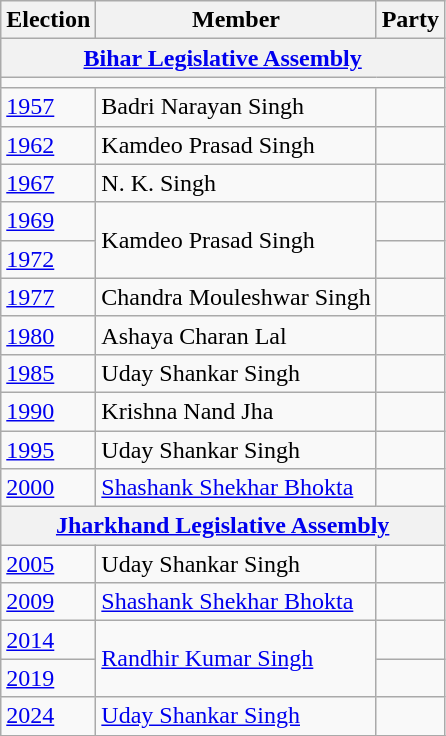<table class="wikitable sortable">
<tr>
<th>Election</th>
<th>Member</th>
<th colspan=2>Party</th>
</tr>
<tr>
<th colspan=4><a href='#'>Bihar Legislative Assembly</a></th>
</tr>
<tr>
<td colspan="4"></td>
</tr>
<tr>
<td><a href='#'>1957</a></td>
<td>Badri Narayan Singh</td>
<td></td>
</tr>
<tr>
<td><a href='#'>1962</a></td>
<td>Kamdeo Prasad Singh</td>
<td></td>
</tr>
<tr>
<td><a href='#'>1967</a></td>
<td>N. K. Singh</td>
<td></td>
</tr>
<tr>
<td><a href='#'>1969</a></td>
<td rowspan=2>Kamdeo Prasad Singh</td>
<td></td>
</tr>
<tr>
<td><a href='#'>1972</a></td>
<td></td>
</tr>
<tr>
<td><a href='#'>1977</a></td>
<td>Chandra Mouleshwar Singh</td>
<td></td>
</tr>
<tr>
<td><a href='#'>1980</a></td>
<td>Ashaya Charan Lal</td>
<td></td>
</tr>
<tr>
<td><a href='#'>1985</a></td>
<td>Uday Shankar Singh</td>
<td></td>
</tr>
<tr>
<td><a href='#'>1990</a></td>
<td>Krishna Nand Jha</td>
<td></td>
</tr>
<tr>
<td><a href='#'>1995</a></td>
<td>Uday Shankar Singh</td>
<td></td>
</tr>
<tr>
<td><a href='#'>2000</a></td>
<td><a href='#'>Shashank Shekhar Bhokta</a></td>
<td></td>
</tr>
<tr>
<th colspan=4><a href='#'>Jharkhand Legislative Assembly</a></th>
</tr>
<tr>
<td><a href='#'>2005</a></td>
<td>Uday Shankar Singh</td>
<td></td>
</tr>
<tr>
<td><a href='#'>2009</a></td>
<td><a href='#'>Shashank Shekhar Bhokta</a></td>
<td></td>
</tr>
<tr>
<td><a href='#'>2014</a></td>
<td rowspan=2><a href='#'>Randhir Kumar Singh</a></td>
<td></td>
</tr>
<tr>
<td><a href='#'>2019</a></td>
<td></td>
</tr>
<tr>
<td><a href='#'>2024</a></td>
<td><a href='#'>Uday Shankar Singh</a></td>
<td></td>
</tr>
<tr>
</tr>
</table>
